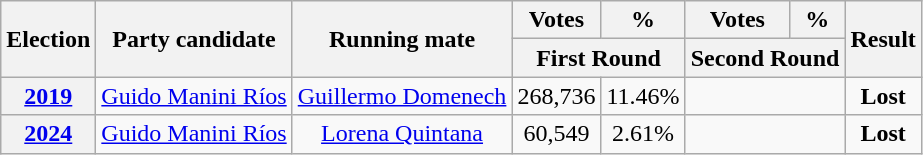<table class="wikitable" style="text-align:center">
<tr>
<th rowspan="2">Election</th>
<th rowspan="2">Party candidate</th>
<th rowspan="2">Running mate</th>
<th>Votes</th>
<th>%</th>
<th>Votes</th>
<th>%</th>
<th rowspan="2">Result</th>
</tr>
<tr>
<th colspan="2">First Round</th>
<th colspan="2">Second Round</th>
</tr>
<tr>
<th><a href='#'>2019</a></th>
<td><a href='#'>Guido Manini Ríos</a></td>
<td><a href='#'>Guillermo Domenech</a></td>
<td>268,736</td>
<td>11.46%</td>
<td colspan="2"></td>
<td><strong>Lost</strong> </td>
</tr>
<tr>
<th><a href='#'>2024</a></th>
<td><a href='#'>Guido Manini Ríos</a></td>
<td><a href='#'>Lorena Quintana</a></td>
<td>60,549</td>
<td>2.61%</td>
<td colspan="2"></td>
<td><strong>Lost</strong> </td>
</tr>
</table>
